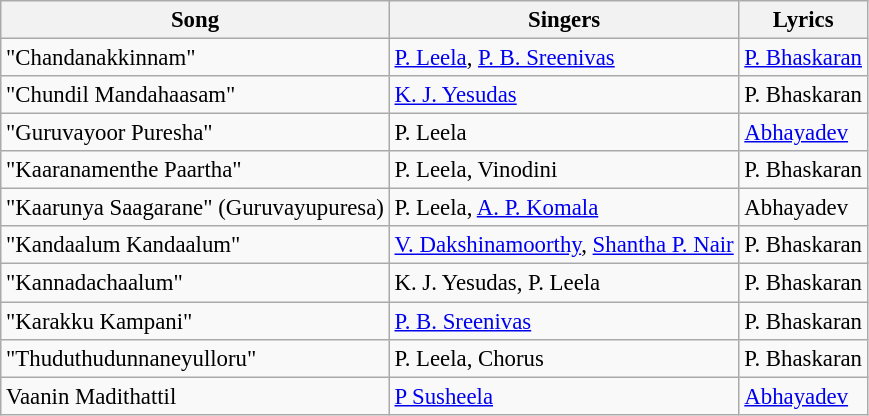<table class="wikitable" style="font-size:95%;">
<tr>
<th>Song</th>
<th>Singers</th>
<th>Lyrics</th>
</tr>
<tr>
<td>"Chandanakkinnam"</td>
<td><a href='#'>P. Leela</a>, <a href='#'>P. B. Sreenivas</a></td>
<td><a href='#'>P. Bhaskaran</a></td>
</tr>
<tr>
<td>"Chundil Mandahaasam"</td>
<td><a href='#'>K. J. Yesudas</a></td>
<td>P. Bhaskaran</td>
</tr>
<tr>
<td>"Guruvayoor Puresha"</td>
<td>P. Leela</td>
<td><a href='#'>Abhayadev</a></td>
</tr>
<tr>
<td>"Kaaranamenthe Paartha"</td>
<td>P. Leela, Vinodini</td>
<td>P. Bhaskaran</td>
</tr>
<tr>
<td>"Kaarunya Saagarane" (Guruvayupuresa)</td>
<td>P. Leela, <a href='#'>A. P. Komala</a></td>
<td>Abhayadev</td>
</tr>
<tr>
<td>"Kandaalum Kandaalum"</td>
<td><a href='#'>V. Dakshinamoorthy</a>, <a href='#'>Shantha P. Nair</a></td>
<td>P. Bhaskaran</td>
</tr>
<tr>
<td>"Kannadachaalum"</td>
<td>K. J. Yesudas, P. Leela</td>
<td>P. Bhaskaran</td>
</tr>
<tr>
<td>"Karakku Kampani"</td>
<td><a href='#'>P. B. Sreenivas</a></td>
<td>P. Bhaskaran</td>
</tr>
<tr>
<td>"Thuduthudunnaneyulloru"</td>
<td>P. Leela, Chorus</td>
<td>P. Bhaskaran</td>
</tr>
<tr>
<td>Vaanin Madithattil</td>
<td><a href='#'>P Susheela</a></td>
<td><a href='#'>Abhayadev</a></td>
</tr>
</table>
